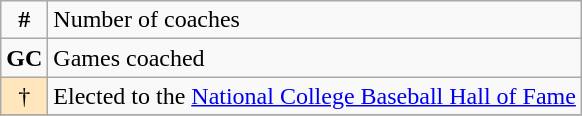<table class="wikitable">
<tr>
<td align="center"><strong>#</strong></td>
<td>Number of coaches</td>
</tr>
<tr>
<td><strong>GC</strong></td>
<td>Games coached</td>
</tr>
<tr>
<td bgcolor=#FFE6BD align="center">†</td>
<td>Elected to the <a href='#'>National College Baseball Hall of Fame</a></td>
</tr>
<tr>
</tr>
</table>
